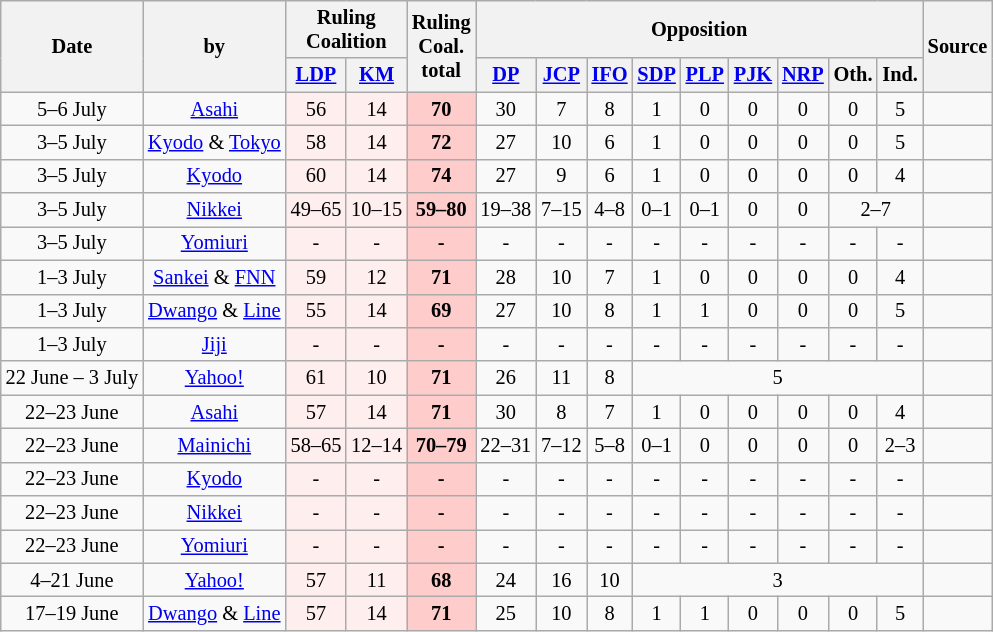<table class="wikitable" style="text-align:center; font-size: 85%;">
<tr>
<th rowspan="2" bgcolor=#ccc>Date</th>
<th rowspan="2" bgcolor=#ccc>by</th>
<th colspan="2" bgcolor=#fcc>Ruling<br>Coalition</th>
<th rowspan="2" bgcolor=#fcc>Ruling<br>Coal.<br>total</th>
<th colspan="9" bgcolor=#ccc>Opposition</th>
<th rowspan="2" bgcolor=#ccc>Source</th>
</tr>
<tr>
<th bgcolor=#fcc><a href='#'>LDP</a></th>
<th bgcolor=#fcc><a href='#'>KM</a></th>
<th bgcolor=#ccc><a href='#'>DP</a></th>
<th bgcolor=#ccc><a href='#'>JCP</a></th>
<th bgcolor=#ccc><a href='#'>IFO</a></th>
<th bgcolor=#ccc><a href='#'>SDP</a></th>
<th bgcolor=#ccc><a href='#'>PLP</a></th>
<th bgcolor=#ccc><a href='#'>PJK</a></th>
<th bgcolor=#ccc><a href='#'>NRP</a></th>
<th bgcolor=#ccc>Oth.</th>
<th bgcolor=#ccc>Ind.</th>
</tr>
<tr>
<td>5–6 July</td>
<td><a href='#'>Asahi</a></td>
<td bgcolor=#fee>56</td>
<td bgcolor=#fee>14</td>
<td bgcolor=#fcc><strong>70</strong></td>
<td>30</td>
<td>7</td>
<td>8</td>
<td>1</td>
<td>0</td>
<td>0</td>
<td>0</td>
<td>0</td>
<td>5</td>
<td></td>
</tr>
<tr>
<td>3–5 July</td>
<td><a href='#'>Kyodo</a> & <a href='#'>Tokyo</a></td>
<td bgcolor=#fee>58</td>
<td bgcolor=#fee>14</td>
<td bgcolor=#fcc><strong>72</strong></td>
<td>27</td>
<td>10</td>
<td>6</td>
<td>1</td>
<td>0</td>
<td>0</td>
<td>0</td>
<td>0</td>
<td>5</td>
<td></td>
</tr>
<tr>
<td>3–5 July</td>
<td><a href='#'>Kyodo</a></td>
<td bgcolor=#fee>60</td>
<td bgcolor=#fee>14</td>
<td bgcolor=#fcc><strong>74</strong></td>
<td>27</td>
<td>9</td>
<td>6</td>
<td>1</td>
<td>0</td>
<td>0</td>
<td>0</td>
<td>0</td>
<td>4</td>
<td></td>
</tr>
<tr>
<td>3–5 July</td>
<td><a href='#'>Nikkei</a></td>
<td bgcolor=#fee>49–65</td>
<td bgcolor=#fee>10–15</td>
<td bgcolor=#fcc><strong>59–80</strong></td>
<td>19–38</td>
<td>7–15</td>
<td>4–8</td>
<td>0–1</td>
<td>0–1</td>
<td>0</td>
<td>0</td>
<td colspan="2">2–7</td>
<td></td>
</tr>
<tr>
<td>3–5 July</td>
<td><a href='#'>Yomiuri</a></td>
<td bgcolor=#fee>-</td>
<td bgcolor=#fee>-</td>
<td bgcolor=#fcc><strong>-</strong></td>
<td>-</td>
<td>-</td>
<td>-</td>
<td>-</td>
<td>-</td>
<td>-</td>
<td>-</td>
<td>-</td>
<td>-</td>
<td></td>
</tr>
<tr>
<td>1–3 July</td>
<td><a href='#'>Sankei</a> & <a href='#'>FNN</a></td>
<td bgcolor=#fee>59</td>
<td bgcolor=#fee>12</td>
<td bgcolor=#fcc><strong>71</strong></td>
<td>28</td>
<td>10</td>
<td>7</td>
<td>1</td>
<td>0</td>
<td>0</td>
<td>0</td>
<td>0</td>
<td>4</td>
<td></td>
</tr>
<tr>
<td>1–3 July</td>
<td><a href='#'>Dwango</a> & <a href='#'>Line</a></td>
<td bgcolor=#fee>55</td>
<td bgcolor=#fee>14</td>
<td bgcolor=#fcc><strong>69</strong></td>
<td>27</td>
<td>10</td>
<td>8</td>
<td>1</td>
<td>1</td>
<td>0</td>
<td>0</td>
<td>0</td>
<td>5</td>
<td></td>
</tr>
<tr>
<td>1–3 July</td>
<td><a href='#'>Jiji</a></td>
<td bgcolor=#fee>-</td>
<td bgcolor=#fee>-</td>
<td bgcolor=#fcc><strong>-</strong></td>
<td>-</td>
<td>-</td>
<td>-</td>
<td>-</td>
<td>-</td>
<td>-</td>
<td>-</td>
<td>-</td>
<td>-</td>
<td></td>
</tr>
<tr>
<td>22 June – 3 July</td>
<td><a href='#'>Yahoo!</a></td>
<td bgcolor=#fee>61</td>
<td bgcolor=#fee>10</td>
<td bgcolor=#fcc><strong>71</strong></td>
<td>26</td>
<td>11</td>
<td>8</td>
<td colspan=6>5</td>
<td></td>
</tr>
<tr>
<td>22–23 June</td>
<td><a href='#'>Asahi</a></td>
<td bgcolor=#fee>57</td>
<td bgcolor=#fee>14</td>
<td bgcolor=#fcc><strong>71</strong></td>
<td>30</td>
<td>8</td>
<td>7</td>
<td>1</td>
<td>0</td>
<td>0</td>
<td>0</td>
<td>0</td>
<td>4</td>
<td></td>
</tr>
<tr>
<td>22–23 June</td>
<td><a href='#'>Mainichi</a></td>
<td bgcolor=#fee>58–65</td>
<td bgcolor=#fee>12–14</td>
<td bgcolor=#fcc><strong>70–79</strong></td>
<td>22–31</td>
<td>7–12</td>
<td>5–8</td>
<td>0–1</td>
<td>0</td>
<td>0</td>
<td>0</td>
<td>0</td>
<td>2–3</td>
<td></td>
</tr>
<tr>
<td>22–23 June</td>
<td><a href='#'>Kyodo</a></td>
<td bgcolor=#fee>-</td>
<td bgcolor=#fee>-</td>
<td bgcolor=#fcc><strong>-</strong></td>
<td>-</td>
<td>-</td>
<td>-</td>
<td>-</td>
<td>-</td>
<td>-</td>
<td>-</td>
<td>-</td>
<td>-</td>
<td></td>
</tr>
<tr>
<td>22–23 June</td>
<td><a href='#'>Nikkei</a></td>
<td bgcolor=#fee>-</td>
<td bgcolor=#fee>-</td>
<td bgcolor=#fcc><strong>-</strong></td>
<td>-</td>
<td>-</td>
<td>-</td>
<td>-</td>
<td>-</td>
<td>-</td>
<td>-</td>
<td>-</td>
<td>-</td>
<td></td>
</tr>
<tr>
<td>22–23 June</td>
<td><a href='#'>Yomiuri</a></td>
<td bgcolor=#fee>-</td>
<td bgcolor=#fee>-</td>
<td bgcolor=#fcc><strong>-</strong></td>
<td>-</td>
<td>-</td>
<td>-</td>
<td>-</td>
<td>-</td>
<td>-</td>
<td>-</td>
<td>-</td>
<td>-</td>
<td></td>
</tr>
<tr>
<td>4–21 June</td>
<td><a href='#'>Yahoo!</a></td>
<td bgcolor=#fee>57</td>
<td bgcolor=#fee>11</td>
<td bgcolor=#fcc><strong>68</strong></td>
<td>24</td>
<td>16</td>
<td>10</td>
<td colspan=6>3</td>
<td></td>
</tr>
<tr>
<td>17–19 June</td>
<td><a href='#'>Dwango</a> & <a href='#'>Line</a></td>
<td bgcolor=#fee>57</td>
<td bgcolor=#fee>14</td>
<td bgcolor=#fcc><strong>71</strong></td>
<td>25</td>
<td>10</td>
<td>8</td>
<td>1</td>
<td>1</td>
<td>0</td>
<td>0</td>
<td>0</td>
<td>5</td>
<td></td>
</tr>
</table>
